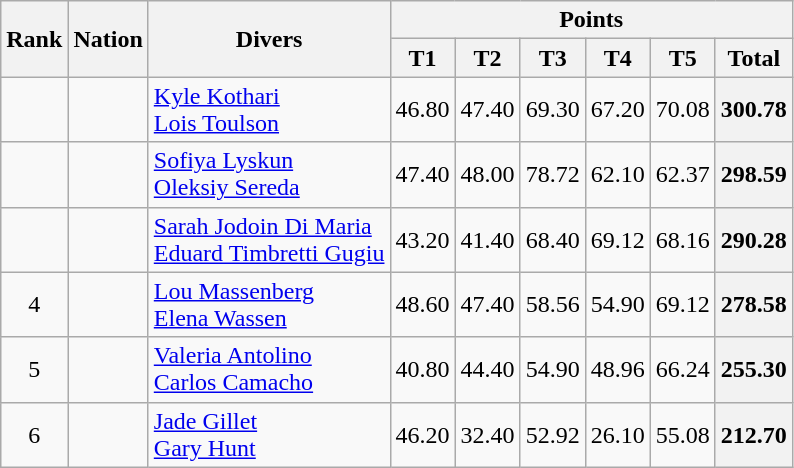<table class="wikitable" style="text-align:center">
<tr>
<th rowspan=2>Rank</th>
<th rowspan=2>Nation</th>
<th rowspan=2>Divers</th>
<th colspan=6>Points</th>
</tr>
<tr>
<th>T1</th>
<th>T2</th>
<th>T3</th>
<th>T4</th>
<th>T5</th>
<th>Total</th>
</tr>
<tr>
<td></td>
<td align=left></td>
<td align=left><a href='#'>Kyle Kothari</a><br><a href='#'>Lois Toulson</a></td>
<td>46.80</td>
<td>47.40</td>
<td>69.30</td>
<td>67.20</td>
<td>70.08</td>
<th>300.78</th>
</tr>
<tr>
<td></td>
<td align=left></td>
<td align=left><a href='#'>Sofiya Lyskun</a><br><a href='#'>Oleksiy Sereda</a></td>
<td>47.40</td>
<td>48.00</td>
<td>78.72</td>
<td>62.10</td>
<td>62.37</td>
<th>298.59</th>
</tr>
<tr>
<td></td>
<td align=left></td>
<td align=left><a href='#'>Sarah Jodoin Di Maria</a><br><a href='#'>Eduard Timbretti Gugiu</a></td>
<td>43.20</td>
<td>41.40</td>
<td>68.40</td>
<td>69.12</td>
<td>68.16</td>
<th>290.28</th>
</tr>
<tr>
<td>4</td>
<td align=left></td>
<td align=left><a href='#'>Lou Massenberg</a><br><a href='#'>Elena Wassen</a></td>
<td>48.60</td>
<td>47.40</td>
<td>58.56</td>
<td>54.90</td>
<td>69.12</td>
<th>278.58</th>
</tr>
<tr>
<td>5</td>
<td align=left></td>
<td align=left><a href='#'>Valeria Antolino</a><br><a href='#'>Carlos Camacho</a></td>
<td>40.80</td>
<td>44.40</td>
<td>54.90</td>
<td>48.96</td>
<td>66.24</td>
<th>255.30</th>
</tr>
<tr>
<td>6</td>
<td align=left></td>
<td align=left><a href='#'>Jade Gillet</a><br><a href='#'>Gary Hunt</a></td>
<td>46.20</td>
<td>32.40</td>
<td>52.92</td>
<td>26.10</td>
<td>55.08</td>
<th>212.70</th>
</tr>
</table>
